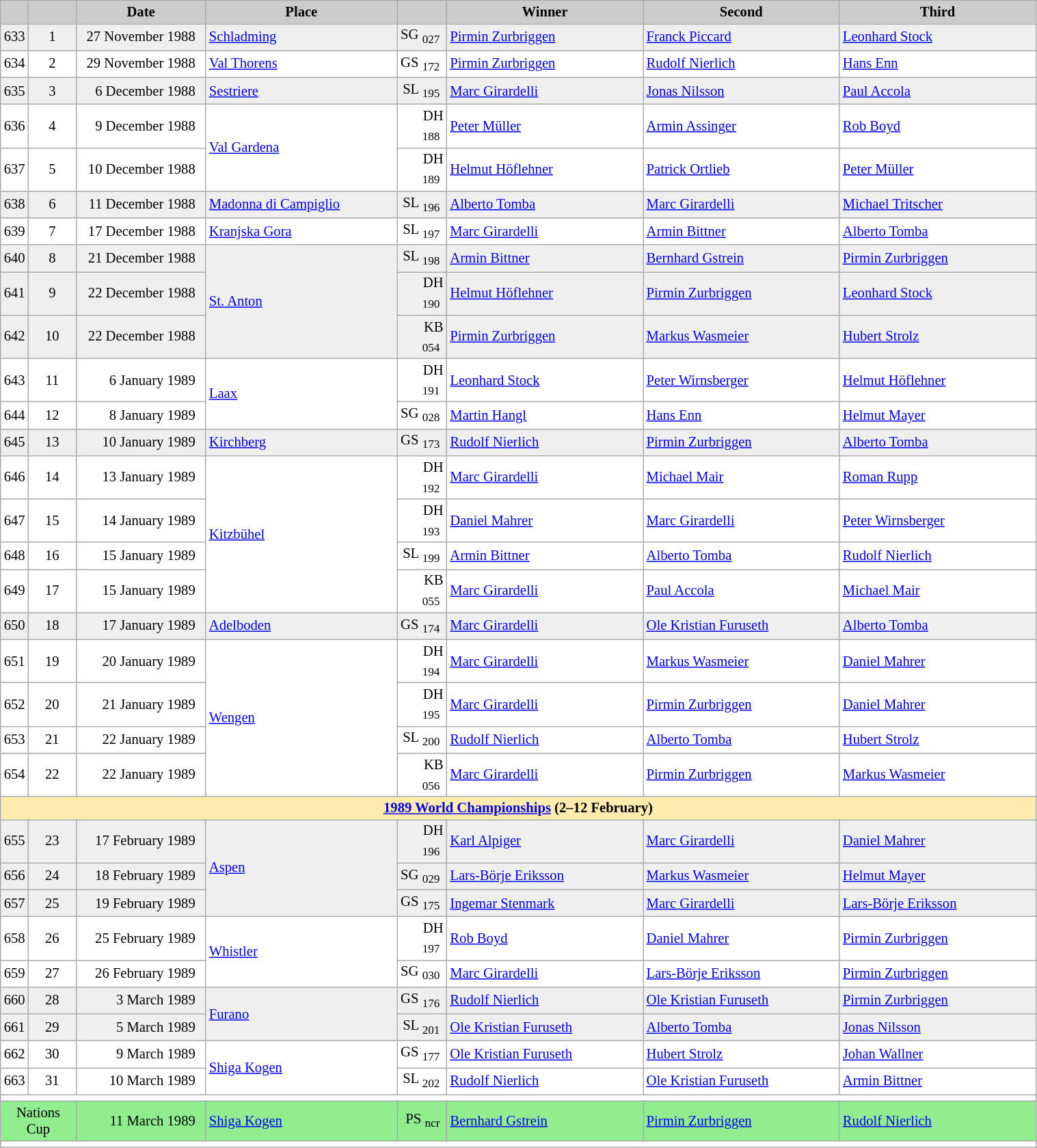<table class="wikitable plainrowheaders" style="background:#fff; font-size:86%; line-height:16px; border:grey solid 1px; border-collapse:collapse;">
<tr style="background:#ccc; text-align:center;">
<td align="center" width="13"></td>
<td align="center" width="40"></td>
<td align="center" width="120"><strong>Date</strong></td>
<td align="center" width="180"><strong>Place</strong></td>
<td align="center" width="42"></td>
<td align="center" width="185"><strong>Winner</strong></td>
<td align="center" width="185"><strong>Second</strong></td>
<td align="center" width="185"><strong>Third</strong></td>
</tr>
<tr bgcolor="#EFEFEF">
<td align=center>633</td>
<td align=center>1</td>
<td align=right>27 November 1988  </td>
<td> <a href='#'>Schladming</a></td>
<td align=right>SG <sub>027</sub> </td>
<td> <a href='#'>Pirmin Zurbriggen</a></td>
<td> <a href='#'>Franck Piccard</a></td>
<td> <a href='#'>Leonhard Stock</a></td>
</tr>
<tr>
<td align=center>634</td>
<td align=center>2</td>
<td align=right>29 November 1988  </td>
<td> <a href='#'>Val Thorens</a></td>
<td align=right>GS <sub>172</sub> </td>
<td> <a href='#'>Pirmin Zurbriggen</a></td>
<td> <a href='#'>Rudolf Nierlich</a></td>
<td> <a href='#'>Hans Enn</a></td>
</tr>
<tr bgcolor="#EFEFEF">
<td align=center>635</td>
<td align=center>3</td>
<td align=right>6 December 1988  </td>
<td> <a href='#'>Sestriere</a></td>
<td align=right>SL <sub>195</sub> </td>
<td> <a href='#'>Marc Girardelli</a></td>
<td> <a href='#'>Jonas Nilsson</a></td>
<td> <a href='#'>Paul Accola</a></td>
</tr>
<tr>
<td align=center>636</td>
<td align=center>4</td>
<td align=right>9 December 1988  </td>
<td rowspan=2> <a href='#'>Val Gardena</a></td>
<td align=right>DH <sub>188</sub> </td>
<td> <a href='#'>Peter Müller</a></td>
<td> <a href='#'>Armin Assinger</a></td>
<td> <a href='#'>Rob Boyd</a></td>
</tr>
<tr>
<td align=center>637</td>
<td align=center>5</td>
<td align=right>10 December 1988  </td>
<td align=right>DH <sub>189</sub> </td>
<td> <a href='#'>Helmut Höflehner</a></td>
<td> <a href='#'>Patrick Ortlieb</a></td>
<td> <a href='#'>Peter Müller</a></td>
</tr>
<tr bgcolor="#EFEFEF">
<td align=center>638</td>
<td align=center>6</td>
<td align=right>11 December 1988  </td>
<td> <a href='#'>Madonna di Campiglio</a></td>
<td align=right>SL <sub>196</sub> </td>
<td> <a href='#'>Alberto Tomba</a></td>
<td> <a href='#'>Marc Girardelli</a></td>
<td> <a href='#'>Michael Tritscher</a></td>
</tr>
<tr>
<td align=center>639</td>
<td align=center>7</td>
<td align=right>17 December 1988  </td>
<td> <a href='#'>Kranjska Gora</a></td>
<td align=right>SL <sub>197</sub> </td>
<td> <a href='#'>Marc Girardelli</a></td>
<td> <a href='#'>Armin Bittner</a></td>
<td> <a href='#'>Alberto Tomba</a></td>
</tr>
<tr bgcolor="#EFEFEF">
<td align=center>640</td>
<td align=center>8</td>
<td align=right>21 December 1988  </td>
<td rowspan=3> <a href='#'>St. Anton</a></td>
<td align=right>SL <sub>198</sub> </td>
<td> <a href='#'>Armin Bittner</a></td>
<td> <a href='#'>Bernhard Gstrein</a></td>
<td> <a href='#'>Pirmin Zurbriggen</a></td>
</tr>
<tr bgcolor="#EFEFEF">
<td align=center>641</td>
<td align=center>9</td>
<td align=right>22 December 1988  </td>
<td align=right>DH <sub>190</sub> </td>
<td> <a href='#'>Helmut Höflehner</a></td>
<td> <a href='#'>Pirmin Zurbriggen</a></td>
<td> <a href='#'>Leonhard Stock</a></td>
</tr>
<tr bgcolor="#EFEFEF">
<td align=center>642</td>
<td align=center>10</td>
<td align=right>22 December 1988  </td>
<td align=right>KB <sub>054</sub> </td>
<td> <a href='#'>Pirmin Zurbriggen</a></td>
<td> <a href='#'>Markus Wasmeier</a></td>
<td> <a href='#'>Hubert Strolz</a></td>
</tr>
<tr>
<td align=center>643</td>
<td align=center>11</td>
<td align=right>6 January 1989  </td>
<td rowspan=2> <a href='#'>Laax</a></td>
<td align=right>DH <sub>191</sub> </td>
<td> <a href='#'>Leonhard Stock</a></td>
<td> <a href='#'>Peter Wirnsberger</a></td>
<td> <a href='#'>Helmut Höflehner</a></td>
</tr>
<tr>
<td align=center>644</td>
<td align=center>12</td>
<td align=right>8 January 1989  </td>
<td align=right>SG <sub>028</sub> </td>
<td> <a href='#'>Martin Hangl</a></td>
<td> <a href='#'>Hans Enn</a></td>
<td> <a href='#'>Helmut Mayer</a></td>
</tr>
<tr bgcolor="#EFEFEF">
<td align=center>645</td>
<td align=center>13</td>
<td align=right>10 January 1989  </td>
<td> <a href='#'>Kirchberg</a></td>
<td align=right>GS <sub>173</sub> </td>
<td> <a href='#'>Rudolf Nierlich</a></td>
<td> <a href='#'>Pirmin Zurbriggen</a></td>
<td> <a href='#'>Alberto Tomba</a></td>
</tr>
<tr>
<td align=center>646</td>
<td align=center>14</td>
<td align=right>13 January 1989  </td>
<td rowspan=4> <a href='#'>Kitzbühel</a></td>
<td align=right>DH <sub>192</sub> </td>
<td> <a href='#'>Marc Girardelli</a></td>
<td> <a href='#'>Michael Mair</a></td>
<td> <a href='#'>Roman Rupp</a></td>
</tr>
<tr>
<td align=center>647</td>
<td align=center>15</td>
<td align=right>14 January 1989  </td>
<td align=right>DH <sub>193</sub> </td>
<td> <a href='#'>Daniel Mahrer</a></td>
<td> <a href='#'>Marc Girardelli</a></td>
<td> <a href='#'>Peter Wirnsberger</a></td>
</tr>
<tr>
<td align=center>648</td>
<td align=center>16</td>
<td align=right>15 January 1989  </td>
<td align=right>SL <sub>199</sub> </td>
<td> <a href='#'>Armin Bittner</a></td>
<td> <a href='#'>Alberto Tomba</a></td>
<td> <a href='#'>Rudolf Nierlich</a></td>
</tr>
<tr>
<td align=center>649</td>
<td align=center>17</td>
<td align=right>15 January 1989  </td>
<td align=right>KB <sub>055</sub> </td>
<td> <a href='#'>Marc Girardelli</a></td>
<td> <a href='#'>Paul Accola</a></td>
<td> <a href='#'>Michael Mair</a></td>
</tr>
<tr bgcolor="#EFEFEF">
<td align=center>650</td>
<td align=center>18</td>
<td align=right>17 January 1989  </td>
<td> <a href='#'>Adelboden</a></td>
<td align=right>GS <sub>174</sub> </td>
<td> <a href='#'>Marc Girardelli</a></td>
<td> <a href='#'>Ole Kristian Furuseth</a></td>
<td> <a href='#'>Alberto Tomba</a></td>
</tr>
<tr>
<td align=center>651</td>
<td align=center>19</td>
<td align=right>20 January 1989  </td>
<td rowspan=4> <a href='#'>Wengen</a></td>
<td align=right>DH <sub>194</sub> </td>
<td> <a href='#'>Marc Girardelli</a></td>
<td> <a href='#'>Markus Wasmeier</a></td>
<td> <a href='#'>Daniel Mahrer</a></td>
</tr>
<tr>
<td align=center>652</td>
<td align=center>20</td>
<td align=right>21 January 1989  </td>
<td align=right>DH <sub>195</sub> </td>
<td> <a href='#'>Marc Girardelli</a></td>
<td> <a href='#'>Pirmin Zurbriggen</a></td>
<td> <a href='#'>Daniel Mahrer</a></td>
</tr>
<tr>
<td align=center>653</td>
<td align=center>21</td>
<td align=right>22 January 1989  </td>
<td align=right>SL <sub>200</sub> </td>
<td> <a href='#'>Rudolf Nierlich</a></td>
<td> <a href='#'>Alberto Tomba</a></td>
<td> <a href='#'>Hubert Strolz</a></td>
</tr>
<tr>
<td align=center>654</td>
<td align=center>22</td>
<td align=right>22 January 1989  </td>
<td align=right>KB <sub>056</sub> </td>
<td> <a href='#'>Marc Girardelli</a></td>
<td> <a href='#'>Pirmin Zurbriggen</a></td>
<td> <a href='#'>Markus Wasmeier</a></td>
</tr>
<tr style="background:#FFEBAD">
<td colspan="8" style="text-align:center;"><strong><a href='#'>1989 World Championships</a> (2–12 February)</strong></td>
</tr>
<tr bgcolor="#EFEFEF">
<td align=center>655</td>
<td align=center>23</td>
<td align=right>17 February 1989  </td>
<td rowspan=3> <a href='#'>Aspen</a></td>
<td align=right>DH <sub>196</sub> </td>
<td> <a href='#'>Karl Alpiger</a></td>
<td> <a href='#'>Marc Girardelli</a></td>
<td> <a href='#'>Daniel Mahrer</a></td>
</tr>
<tr bgcolor="#EFEFEF">
<td align=center>656</td>
<td align=center>24</td>
<td align=right>18 February 1989  </td>
<td align=right>SG <sub>029</sub> </td>
<td> <a href='#'>Lars-Börje Eriksson</a></td>
<td> <a href='#'>Markus Wasmeier</a></td>
<td> <a href='#'>Helmut Mayer</a></td>
</tr>
<tr bgcolor="#EFEFEF">
<td align=center>657</td>
<td align=center>25</td>
<td align=right>19 February 1989  </td>
<td align=right>GS <sub>175</sub> </td>
<td> <a href='#'>Ingemar Stenmark</a></td>
<td> <a href='#'>Marc Girardelli</a></td>
<td> <a href='#'>Lars-Börje Eriksson</a></td>
</tr>
<tr>
<td align=center>658</td>
<td align=center>26</td>
<td align=right>25 February 1989  </td>
<td rowspan=2> <a href='#'>Whistler</a></td>
<td align=right>DH <sub>197</sub> </td>
<td> <a href='#'>Rob Boyd</a></td>
<td> <a href='#'>Daniel Mahrer</a></td>
<td> <a href='#'>Pirmin Zurbriggen</a></td>
</tr>
<tr>
<td align=center>659</td>
<td align=center>27</td>
<td align=right>26 February 1989  </td>
<td align=right>SG <sub>030</sub> </td>
<td> <a href='#'>Marc Girardelli</a></td>
<td> <a href='#'>Lars-Börje Eriksson</a></td>
<td> <a href='#'>Pirmin Zurbriggen</a></td>
</tr>
<tr bgcolor="#EFEFEF">
<td align=center>660</td>
<td align=center>28</td>
<td align=right>3 March 1989  </td>
<td rowspan=2> <a href='#'>Furano</a></td>
<td align=right>GS <sub>176</sub> </td>
<td> <a href='#'>Rudolf Nierlich</a></td>
<td> <a href='#'>Ole Kristian Furuseth</a></td>
<td> <a href='#'>Pirmin Zurbriggen</a></td>
</tr>
<tr bgcolor="#EFEFEF">
<td align=center>661</td>
<td align=center>29</td>
<td align=right>5 March 1989  </td>
<td align=right>SL <sub>201</sub> </td>
<td> <a href='#'>Ole Kristian Furuseth</a></td>
<td> <a href='#'>Alberto Tomba</a></td>
<td> <a href='#'>Jonas Nilsson</a></td>
</tr>
<tr>
<td align=center>662</td>
<td align=center>30</td>
<td align=right>9 March 1989  </td>
<td rowspan=2> <a href='#'>Shiga Kogen</a></td>
<td align=right>GS <sub>177</sub> </td>
<td> <a href='#'>Ole Kristian Furuseth</a></td>
<td> <a href='#'>Hubert Strolz</a></td>
<td> <a href='#'>Johan Wallner</a></td>
</tr>
<tr>
<td align=center>663</td>
<td align=center>31</td>
<td align=right>10 March 1989  </td>
<td align=right>SL <sub>202</sub> </td>
<td> <a href='#'>Rudolf Nierlich</a></td>
<td> <a href='#'>Ole Kristian Furuseth</a></td>
<td> <a href='#'>Armin Bittner</a></td>
</tr>
<tr>
<td colspan=8></td>
</tr>
<tr bgcolor=#90EE90>
<td colspan=2 align=center>Nations Cup</td>
<td align=right>11 March 1989  </td>
<td> <a href='#'>Shiga Kogen</a></td>
<td align=right>PS <sub>ncr</sub> </td>
<td> <a href='#'>Bernhard Gstrein</a></td>
<td> <a href='#'>Pirmin Zurbriggen</a></td>
<td> <a href='#'>Rudolf Nierlich</a></td>
</tr>
<tr>
<td colspan=8></td>
</tr>
</table>
